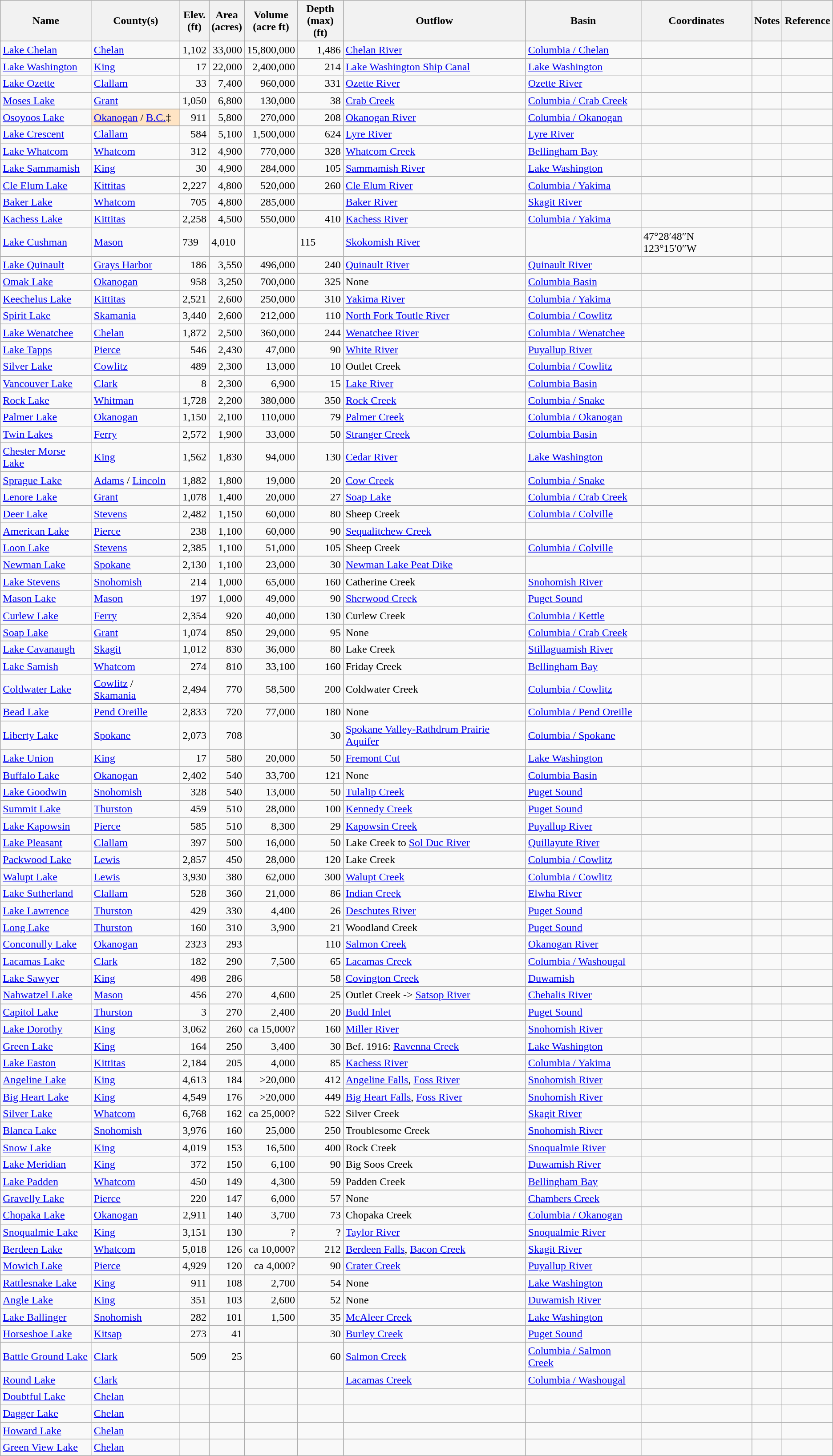<table class="wikitable sortable" border="1">
<tr>
<th>Name</th>
<th>County(s)</th>
<th>Elev.<br>(ft)</th>
<th data-sort-type="number">Area<br>(acres)</th>
<th data-sort-type="number">Volume<br>(acre ft)</th>
<th data-sort-type="number">Depth<br>(max)(ft)</th>
<th>Outflow</th>
<th>Basin</th>
<th>Coordinates</th>
<th>Notes</th>
<th>Reference</th>
</tr>
<tr>
<td> <a href='#'>Lake Chelan</a></td>
<td><a href='#'>Chelan</a></td>
<td align=right>1,102</td>
<td align=right>33,000</td>
<td align=right>15,800,000</td>
<td align=right>1,486</td>
<td><a href='#'>Chelan River</a></td>
<td><a href='#'>Columbia / Chelan</a></td>
<td></td>
<td></td>
<td></td>
</tr>
<tr>
<td> <a href='#'>Lake Washington</a></td>
<td><a href='#'>King</a></td>
<td align=right>17</td>
<td align=right>22,000</td>
<td align=right>2,400,000</td>
<td align=right>214</td>
<td><a href='#'>Lake Washington Ship Canal</a></td>
<td><a href='#'>Lake Washington</a></td>
<td></td>
<td></td>
<td></td>
</tr>
<tr>
<td><a href='#'>Lake Ozette</a></td>
<td><a href='#'>Clallam</a></td>
<td align=right>33</td>
<td align=right>7,400</td>
<td align=right>960,000</td>
<td align=right>331</td>
<td><a href='#'>Ozette River</a></td>
<td><a href='#'>Ozette River</a></td>
<td></td>
<td></td>
<td></td>
</tr>
<tr>
<td><a href='#'>Moses Lake</a></td>
<td><a href='#'>Grant</a></td>
<td align=right>1,050</td>
<td align=right>6,800</td>
<td align=right>130,000</td>
<td align=right>38</td>
<td><a href='#'>Crab Creek</a></td>
<td><a href='#'>Columbia / Crab Creek</a></td>
<td></td>
<td></td>
<td></td>
</tr>
<tr>
<td><a href='#'>Osoyoos Lake</a></td>
<td bgcolor="#FFE4C4"><a href='#'>Okanogan</a> / <a href='#'>B.C.</a>‡</td>
<td align=right>911</td>
<td align=right>5,800</td>
<td align=right>270,000</td>
<td align=right>208</td>
<td><a href='#'>Okanogan River</a></td>
<td><a href='#'>Columbia / Okanogan</a></td>
<td></td>
<td></td>
<td></td>
</tr>
<tr>
<td> <a href='#'>Lake Crescent</a></td>
<td><a href='#'>Clallam</a></td>
<td align=right>584</td>
<td align=right>5,100</td>
<td align=right>1,500,000</td>
<td align=right>624</td>
<td><a href='#'>Lyre River</a></td>
<td><a href='#'>Lyre River</a></td>
<td></td>
<td></td>
<td></td>
</tr>
<tr>
<td> <a href='#'>Lake Whatcom</a></td>
<td><a href='#'>Whatcom</a></td>
<td align=right>312</td>
<td align=right>4,900</td>
<td align=right>770,000</td>
<td align=right>328</td>
<td><a href='#'>Whatcom Creek</a></td>
<td><a href='#'>Bellingham Bay</a></td>
<td></td>
<td></td>
<td></td>
</tr>
<tr>
<td> <a href='#'>Lake Sammamish</a></td>
<td><a href='#'>King</a></td>
<td align=right>30</td>
<td align=right>4,900</td>
<td align=right>284,000</td>
<td align=right>105</td>
<td><a href='#'>Sammamish River</a></td>
<td><a href='#'>Lake Washington</a></td>
<td></td>
<td></td>
<td></td>
</tr>
<tr>
<td><a href='#'>Cle Elum Lake</a></td>
<td><a href='#'>Kittitas</a></td>
<td align=right>2,227</td>
<td align=right>4,800</td>
<td align=right>520,000</td>
<td align=right>260</td>
<td><a href='#'>Cle Elum River</a></td>
<td><a href='#'>Columbia / Yakima</a></td>
<td></td>
<td></td>
<td></td>
</tr>
<tr>
<td><a href='#'>Baker Lake</a></td>
<td><a href='#'>Whatcom</a></td>
<td align=right>705</td>
<td align=right>4,800</td>
<td align=right>285,000</td>
<td align=right></td>
<td><a href='#'>Baker River</a></td>
<td><a href='#'>Skagit River</a></td>
<td></td>
<td></td>
<td></td>
</tr>
<tr>
<td><a href='#'>Kachess Lake</a></td>
<td><a href='#'>Kittitas</a></td>
<td align=right>2,258</td>
<td align=right>4,500</td>
<td align=right>550,000</td>
<td align=right>410</td>
<td><a href='#'>Kachess River</a></td>
<td><a href='#'>Columbia / Yakima</a></td>
<td></td>
<td></td>
<td></td>
</tr>
<tr>
<td><a href='#'>Lake Cushman</a></td>
<td><a href='#'>Mason</a></td>
<td>739</td>
<td>4,010</td>
<td></td>
<td>115</td>
<td><a href='#'>Skokomish River</a></td>
<td></td>
<td>47°28′48″N 123°15′0″W</td>
<td></td>
<td></td>
</tr>
<tr>
<td> <a href='#'>Lake Quinault</a></td>
<td><a href='#'>Grays Harbor</a></td>
<td align=right>186</td>
<td align=right>3,550</td>
<td align=right>496,000</td>
<td align=right>240</td>
<td><a href='#'>Quinault River</a></td>
<td><a href='#'>Quinault River</a></td>
<td></td>
<td></td>
<td></td>
</tr>
<tr>
<td><a href='#'>Omak Lake</a></td>
<td><a href='#'>Okanogan</a></td>
<td align=right>958</td>
<td align=right>3,250</td>
<td align=right>700,000</td>
<td align=right>325</td>
<td>None</td>
<td><a href='#'>Columbia Basin</a></td>
<td></td>
<td></td>
<td></td>
</tr>
<tr>
<td><a href='#'>Keechelus Lake</a></td>
<td><a href='#'>Kittitas</a></td>
<td align=right>2,521</td>
<td align=right>2,600</td>
<td align=right>250,000</td>
<td align=right>310</td>
<td><a href='#'>Yakima River</a></td>
<td><a href='#'>Columbia / Yakima</a></td>
<td></td>
<td></td>
<td></td>
</tr>
<tr>
<td><a href='#'>Spirit Lake</a></td>
<td><a href='#'>Skamania</a></td>
<td align=right>3,440</td>
<td align=right>2,600</td>
<td align=right>212,000</td>
<td align=right>110</td>
<td><a href='#'>North Fork Toutle River</a></td>
<td><a href='#'>Columbia / Cowlitz</a></td>
<td></td>
<td></td>
<td></td>
</tr>
<tr>
<td> <a href='#'>Lake Wenatchee</a></td>
<td><a href='#'>Chelan</a></td>
<td align=right>1,872</td>
<td align=right>2,500</td>
<td align=right>360,000</td>
<td align=right>244</td>
<td><a href='#'>Wenatchee River</a></td>
<td><a href='#'>Columbia / Wenatchee</a></td>
<td></td>
<td></td>
<td></td>
</tr>
<tr>
<td> <a href='#'>Lake Tapps</a></td>
<td><a href='#'>Pierce</a></td>
<td align=right>546</td>
<td align=right>2,430</td>
<td align=right>47,000 </td>
<td align=right>90</td>
<td><a href='#'>White River</a></td>
<td><a href='#'>Puyallup River</a></td>
<td></td>
<td></td>
<td></td>
</tr>
<tr>
<td><a href='#'>Silver Lake</a></td>
<td><a href='#'>Cowlitz</a></td>
<td align=right>489</td>
<td align=right>2,300</td>
<td align=right>13,000</td>
<td align=right>10</td>
<td>Outlet Creek</td>
<td><a href='#'>Columbia / Cowlitz</a></td>
<td></td>
<td></td>
<td></td>
</tr>
<tr>
<td><a href='#'>Vancouver Lake</a></td>
<td><a href='#'>Clark</a></td>
<td align=right>8</td>
<td align=right>2,300</td>
<td align=right>6,900</td>
<td align=right>15</td>
<td><a href='#'>Lake River</a></td>
<td><a href='#'>Columbia Basin</a></td>
<td></td>
<td></td>
<td></td>
</tr>
<tr>
<td><a href='#'>Rock Lake</a></td>
<td><a href='#'>Whitman</a></td>
<td align=right>1,728</td>
<td align=right>2,200</td>
<td align=right>380,000</td>
<td align=right>350</td>
<td><a href='#'>Rock Creek</a></td>
<td><a href='#'>Columbia / Snake</a></td>
<td></td>
<td></td>
<td></td>
</tr>
<tr>
<td><a href='#'>Palmer Lake</a></td>
<td><a href='#'>Okanogan</a></td>
<td align=right>1,150</td>
<td align=right>2,100</td>
<td align=right>110,000</td>
<td align=right>79</td>
<td><a href='#'>Palmer Creek</a></td>
<td><a href='#'>Columbia / Okanogan</a></td>
<td></td>
<td></td>
<td></td>
</tr>
<tr>
<td><a href='#'>Twin Lakes</a></td>
<td><a href='#'>Ferry</a></td>
<td align=right>2,572</td>
<td align=right>1,900</td>
<td align=right>33,000</td>
<td align=right>50</td>
<td><a href='#'>Stranger Creek</a></td>
<td><a href='#'>Columbia Basin</a></td>
<td></td>
<td></td>
<td></td>
</tr>
<tr>
<td><a href='#'>Chester Morse Lake</a></td>
<td><a href='#'>King</a></td>
<td align=right>1,562</td>
<td align=right>1,830</td>
<td align=right>94,000</td>
<td align=right>130</td>
<td><a href='#'>Cedar River</a></td>
<td><a href='#'>Lake Washington</a></td>
<td></td>
<td></td>
<td></td>
</tr>
<tr>
<td><a href='#'>Sprague Lake</a></td>
<td><a href='#'>Adams</a> / <a href='#'>Lincoln</a></td>
<td align=right>1,882</td>
<td align=right>1,800</td>
<td align=right>19,000</td>
<td align=right>20</td>
<td><a href='#'>Cow Creek</a></td>
<td><a href='#'>Columbia / Snake</a></td>
<td></td>
<td></td>
<td></td>
</tr>
<tr>
<td> <a href='#'>Lenore Lake</a></td>
<td><a href='#'>Grant</a></td>
<td align=right>1,078</td>
<td align=right>1,400</td>
<td align=right>20,000</td>
<td align=right>27</td>
<td><a href='#'>Soap Lake</a></td>
<td><a href='#'>Columbia / Crab Creek</a></td>
<td></td>
<td></td>
<td></td>
</tr>
<tr>
<td><a href='#'>Deer Lake</a></td>
<td><a href='#'>Stevens</a></td>
<td align=right>2,482</td>
<td align=right>1,150</td>
<td align=right>60,000</td>
<td align=right>80</td>
<td>Sheep Creek</td>
<td><a href='#'>Columbia / Colville</a></td>
<td></td>
<td></td>
<td></td>
</tr>
<tr>
<td><a href='#'>American Lake</a></td>
<td><a href='#'>Pierce</a></td>
<td align=right>238</td>
<td align=right>1,100</td>
<td align=right>60,000</td>
<td align=right>90</td>
<td Sequalitchew Creek><a href='#'>Sequalitchew Creek</a></td>
<td></td>
<td></td>
<td></td>
</tr>
<tr>
<td><a href='#'>Loon Lake</a></td>
<td><a href='#'>Stevens</a></td>
<td align=right>2,385</td>
<td align=right>1,100</td>
<td align=right>51,000</td>
<td align=right>105</td>
<td>Sheep Creek</td>
<td><a href='#'>Columbia / Colville</a></td>
<td></td>
<td></td>
<td></td>
</tr>
<tr>
<td><a href='#'>Newman Lake</a></td>
<td><a href='#'>Spokane</a></td>
<td align=right>2,130</td>
<td align=right>1,100</td>
<td align=right>23,000</td>
<td align=right>30</td>
<td><a href='#'>Newman Lake Peat Dike</a></td>
<td></td>
<td></td>
<td></td>
<td></td>
</tr>
<tr>
<td> <a href='#'>Lake Stevens</a></td>
<td><a href='#'>Snohomish</a></td>
<td align=right>214</td>
<td align=right>1,000</td>
<td align=right>65,000</td>
<td align=right>160</td>
<td>Catherine Creek</td>
<td><a href='#'>Snohomish River</a></td>
<td></td>
<td></td>
<td></td>
</tr>
<tr>
<td><a href='#'>Mason Lake</a></td>
<td><a href='#'>Mason</a></td>
<td align=right>197</td>
<td align=right>1,000</td>
<td align=right>49,000</td>
<td align=right>90</td>
<td><a href='#'>Sherwood Creek</a></td>
<td><a href='#'>Puget Sound</a></td>
<td></td>
<td></td>
<td></td>
</tr>
<tr>
<td><a href='#'>Curlew Lake</a></td>
<td><a href='#'>Ferry</a></td>
<td align=right>2,354</td>
<td align=right>920</td>
<td align=right>40,000</td>
<td align=right>130</td>
<td>Curlew Creek</td>
<td><a href='#'>Columbia / Kettle</a></td>
<td></td>
<td></td>
<td></td>
</tr>
<tr>
<td><a href='#'>Soap Lake</a></td>
<td><a href='#'>Grant</a></td>
<td align=right>1,074</td>
<td align=right>850</td>
<td align=right>29,000</td>
<td align=right>95</td>
<td>None</td>
<td><a href='#'>Columbia / Crab Creek</a></td>
<td></td>
<td></td>
<td></td>
</tr>
<tr>
<td> <a href='#'>Lake Cavanaugh</a></td>
<td><a href='#'>Skagit</a></td>
<td align=right>1,012</td>
<td align=right>830</td>
<td align=right>36,000</td>
<td align=right>80</td>
<td>Lake Creek</td>
<td><a href='#'>Stillaguamish River</a></td>
<td></td>
<td></td>
<td></td>
</tr>
<tr>
<td> <a href='#'>Lake Samish</a></td>
<td><a href='#'>Whatcom</a></td>
<td align=right>274</td>
<td align=right>810</td>
<td align=right>33,100</td>
<td align=right>160</td>
<td>Friday Creek</td>
<td><a href='#'>Bellingham Bay</a></td>
<td></td>
<td></td>
<td></td>
</tr>
<tr>
<td><a href='#'>Coldwater Lake</a></td>
<td><a href='#'>Cowlitz</a> / <a href='#'>Skamania</a></td>
<td align=right>2,494</td>
<td align=right>770</td>
<td align=right>58,500</td>
<td align=right>200</td>
<td>Coldwater Creek</td>
<td><a href='#'>Columbia / Cowlitz</a></td>
<td></td>
<td></td>
<td></td>
</tr>
<tr>
<td><a href='#'>Bead Lake</a></td>
<td><a href='#'>Pend Oreille</a></td>
<td align=right>2,833</td>
<td align=right>720</td>
<td align=right>77,000</td>
<td align=right>180</td>
<td>None</td>
<td><a href='#'>Columbia / Pend Oreille</a></td>
<td></td>
<td></td>
<td></td>
</tr>
<tr>
<td><a href='#'>Liberty Lake</a></td>
<td><a href='#'>Spokane</a></td>
<td align=right>2,073</td>
<td align=right>708</td>
<td align=right></td>
<td align=right>30</td>
<td><a href='#'>Spokane Valley-Rathdrum Prairie Aquifer</a></td>
<td><a href='#'>Columbia / Spokane</a></td>
<td></td>
<td></td>
<td></td>
</tr>
<tr>
<td> <a href='#'>Lake Union</a></td>
<td><a href='#'>King</a></td>
<td align=right>17</td>
<td align=right>580</td>
<td align=right>20,000</td>
<td align=right>50</td>
<td><a href='#'>Fremont Cut</a></td>
<td><a href='#'>Lake Washington</a></td>
<td></td>
<td></td>
<td></td>
</tr>
<tr>
<td><a href='#'>Buffalo Lake</a></td>
<td><a href='#'>Okanogan</a></td>
<td align=right>2,402</td>
<td align=right>540</td>
<td align=right>33,700</td>
<td align=right>121</td>
<td>None</td>
<td><a href='#'>Columbia Basin</a></td>
<td></td>
<td></td>
<td></td>
</tr>
<tr>
<td> <a href='#'>Lake Goodwin</a></td>
<td><a href='#'>Snohomish</a></td>
<td align=right>328</td>
<td align=right>540</td>
<td align=right>13,000</td>
<td align=right>50</td>
<td><a href='#'>Tulalip Creek</a></td>
<td><a href='#'>Puget Sound</a></td>
<td></td>
<td></td>
<td></td>
</tr>
<tr>
<td><a href='#'>Summit Lake</a></td>
<td><a href='#'>Thurston</a></td>
<td align=right>459</td>
<td align=right>510</td>
<td align=right>28,000</td>
<td align=right>100</td>
<td><a href='#'>Kennedy Creek</a></td>
<td><a href='#'>Puget Sound</a></td>
<td></td>
<td></td>
<td></td>
</tr>
<tr>
<td> <a href='#'>Lake Kapowsin</a></td>
<td><a href='#'>Pierce</a></td>
<td align=right>585</td>
<td align=right>510</td>
<td align=right>8,300</td>
<td align=right>29</td>
<td><a href='#'>Kapowsin Creek</a></td>
<td><a href='#'>Puyallup River</a></td>
<td></td>
<td></td>
<td></td>
</tr>
<tr>
<td> <a href='#'>Lake Pleasant</a></td>
<td><a href='#'>Clallam</a></td>
<td align=right>397</td>
<td align=right>500</td>
<td align=right>16,000</td>
<td align=right>50</td>
<td>Lake Creek to <a href='#'>Sol Duc River</a></td>
<td><a href='#'>Quillayute River</a></td>
<td></td>
<td></td>
<td></td>
</tr>
<tr>
<td><a href='#'>Packwood Lake</a></td>
<td><a href='#'>Lewis</a></td>
<td align=right>2,857</td>
<td align=right>450</td>
<td align=right>28,000</td>
<td align=right>120</td>
<td>Lake Creek</td>
<td><a href='#'>Columbia / Cowlitz</a></td>
<td></td>
<td></td>
<td></td>
</tr>
<tr>
<td> <a href='#'>Walupt Lake</a></td>
<td><a href='#'>Lewis</a></td>
<td align=right>3,930</td>
<td align=right>380</td>
<td align=right>62,000</td>
<td align=right>300</td>
<td><a href='#'>Walupt Creek</a></td>
<td><a href='#'>Columbia / Cowlitz</a></td>
<td></td>
<td></td>
<td></td>
</tr>
<tr>
<td> <a href='#'>Lake Sutherland</a></td>
<td><a href='#'>Clallam</a></td>
<td align=right>528</td>
<td align=right>360</td>
<td align=right>21,000</td>
<td align=right>86</td>
<td><a href='#'>Indian Creek</a></td>
<td><a href='#'>Elwha River</a></td>
<td></td>
<td></td>
<td></td>
</tr>
<tr>
<td> <a href='#'>Lake Lawrence</a></td>
<td><a href='#'>Thurston</a></td>
<td align=right>429</td>
<td align=right>330</td>
<td align=right>4,400</td>
<td align=right>26</td>
<td><a href='#'>Deschutes River</a></td>
<td><a href='#'>Puget Sound</a></td>
<td></td>
<td></td>
<td></td>
</tr>
<tr>
<td><a href='#'>Long Lake</a></td>
<td><a href='#'>Thurston</a></td>
<td align=right>160</td>
<td align=right>310</td>
<td align=right>3,900</td>
<td align=right>21</td>
<td>Woodland Creek</td>
<td><a href='#'>Puget Sound</a></td>
<td></td>
<td></td>
<td></td>
</tr>
<tr>
<td><a href='#'>Conconully Lake</a></td>
<td><a href='#'>Okanogan</a></td>
<td align=right>2323</td>
<td align=right>293</td>
<td align=right></td>
<td align=right>110</td>
<td><a href='#'>Salmon Creek</a></td>
<td><a href='#'>Okanogan River</a></td>
<td></td>
<td></td>
<td></td>
</tr>
<tr>
<td><a href='#'>Lacamas Lake</a></td>
<td><a href='#'>Clark</a></td>
<td align=right>182</td>
<td align=right>290</td>
<td align=right>7,500</td>
<td align=right>65</td>
<td><a href='#'>Lacamas Creek</a></td>
<td><a href='#'>Columbia / Washougal</a></td>
<td></td>
<td></td>
<td></td>
</tr>
<tr>
<td><a href='#'>Lake Sawyer</a></td>
<td><a href='#'>King</a></td>
<td align=right>498</td>
<td align=right>286</td>
<td align=right></td>
<td align=right>58</td>
<td><a href='#'>Covington Creek</a></td>
<td><a href='#'>Duwamish</a></td>
<td></td>
<td></td>
<td></td>
</tr>
<tr>
<td><a href='#'>Nahwatzel Lake</a></td>
<td><a href='#'>Mason</a></td>
<td align=right>456</td>
<td align=right>270</td>
<td align=right>4,600</td>
<td align=right>25</td>
<td>Outlet Creek -> <a href='#'>Satsop River</a></td>
<td><a href='#'>Chehalis River</a></td>
<td></td>
<td></td>
<td></td>
</tr>
<tr>
<td><a href='#'>Capitol Lake</a></td>
<td><a href='#'>Thurston</a></td>
<td align=right>3</td>
<td align=right>270</td>
<td align=right>2,400</td>
<td align=right>20</td>
<td><a href='#'>Budd Inlet</a></td>
<td><a href='#'>Puget Sound</a></td>
<td></td>
<td><br></td>
<td></td>
</tr>
<tr>
<td> <a href='#'>Lake Dorothy</a></td>
<td><a href='#'>King</a></td>
<td align=right>3,062</td>
<td align=right>260</td>
<td align=right data-sort-value="15000">ca 15,000?</td>
<td align=right>160</td>
<td><a href='#'>Miller River</a></td>
<td><a href='#'>Snohomish River</a></td>
<td></td>
<td></td>
<td></td>
</tr>
<tr>
<td><a href='#'>Green Lake</a></td>
<td><a href='#'>King</a></td>
<td align=right>164</td>
<td align=right>250</td>
<td align=right>3,400</td>
<td align=right>30</td>
<td>Bef. 1916: <a href='#'>Ravenna Creek</a></td>
<td><a href='#'>Lake Washington</a></td>
<td></td>
<td></td>
<td></td>
</tr>
<tr>
<td> <a href='#'>Lake Easton</a></td>
<td><a href='#'>Kittitas</a></td>
<td align=right>2,184</td>
<td align=right>205</td>
<td align=right>4,000</td>
<td align=right>85</td>
<td><a href='#'>Kachess River</a></td>
<td><a href='#'>Columbia / Yakima</a></td>
<td></td>
<td></td>
<td></td>
</tr>
<tr>
<td><a href='#'>Angeline Lake</a></td>
<td><a href='#'>King</a></td>
<td align=right>4,613</td>
<td align=right>184</td>
<td align=right data-sort-value="24000">>20,000</td>
<td align=right>412</td>
<td><a href='#'>Angeline Falls</a>, <a href='#'>Foss River</a></td>
<td><a href='#'>Snohomish River</a></td>
<td></td>
<td></td>
<td></td>
</tr>
<tr>
<td><a href='#'>Big Heart Lake</a></td>
<td><a href='#'>King</a></td>
<td align=right>4,549</td>
<td align=right>176</td>
<td align=right data-sort-value="24000">>20,000</td>
<td align=right>449</td>
<td><a href='#'>Big Heart Falls</a>, <a href='#'>Foss River</a></td>
<td><a href='#'>Snohomish River</a></td>
<td></td>
<td></td>
<td></td>
</tr>
<tr>
<td><a href='#'>Silver Lake</a></td>
<td><a href='#'>Whatcom</a></td>
<td align=right>6,768</td>
<td align=right>162</td>
<td align=right data-sort-value="25000">ca 25,000?</td>
<td align=right>522</td>
<td>Silver Creek</td>
<td><a href='#'>Skagit River</a></td>
<td></td>
<td></td>
<td></td>
</tr>
<tr>
<td><a href='#'>Blanca Lake</a></td>
<td><a href='#'>Snohomish</a></td>
<td align=right>3,976</td>
<td align=right>160</td>
<td align=right>25,000</td>
<td align=right>250</td>
<td>Troublesome Creek</td>
<td><a href='#'>Snohomish River</a></td>
<td></td>
<td></td>
<td></td>
</tr>
<tr>
<td><a href='#'>Snow Lake</a></td>
<td><a href='#'>King</a></td>
<td align=right>4,019</td>
<td align=right>153</td>
<td align=right>16,500</td>
<td align=right>400</td>
<td>Rock Creek</td>
<td><a href='#'>Snoqualmie River</a></td>
<td></td>
<td></td>
<td></td>
</tr>
<tr>
<td> <a href='#'>Lake Meridian</a></td>
<td><a href='#'>King</a></td>
<td align=right>372</td>
<td align=right>150</td>
<td align=right>6,100</td>
<td align=right>90</td>
<td>Big Soos Creek</td>
<td><a href='#'>Duwamish River</a></td>
<td></td>
<td></td>
<td></td>
</tr>
<tr>
<td> <a href='#'>Lake Padden</a></td>
<td><a href='#'>Whatcom</a></td>
<td align=right>450</td>
<td align=right>149</td>
<td align=right>4,300</td>
<td align=right>59</td>
<td>Padden Creek</td>
<td><a href='#'>Bellingham Bay</a></td>
<td></td>
<td></td>
<td></td>
</tr>
<tr>
<td><a href='#'>Gravelly Lake</a></td>
<td><a href='#'>Pierce</a></td>
<td align=right>220</td>
<td align=right>147</td>
<td align=right>6,000</td>
<td align=right>57</td>
<td>None</td>
<td><a href='#'>Chambers Creek</a></td>
<td></td>
<td></td>
<td></td>
</tr>
<tr>
<td><a href='#'>Chopaka Lake</a></td>
<td><a href='#'>Okanogan</a></td>
<td align=right>2,911</td>
<td align=right>140</td>
<td align=right>3,700</td>
<td align=right>73</td>
<td>Chopaka Creek</td>
<td><a href='#'>Columbia / Okanogan</a></td>
<td></td>
<td></td>
<td></td>
</tr>
<tr>
<td><a href='#'>Snoqualmie Lake</a></td>
<td><a href='#'>King</a></td>
<td align=right>3,151</td>
<td align=right>130</td>
<td align=right data-sort-value="1,000">?</td>
<td align=right data-sort-value="0">?</td>
<td><a href='#'>Taylor River</a></td>
<td><a href='#'>Snoqualmie River</a></td>
<td></td>
<td></td>
<td></td>
</tr>
<tr>
<td><a href='#'>Berdeen Lake</a></td>
<td><a href='#'>Whatcom</a></td>
<td align=right>5,018</td>
<td align=right>126</td>
<td align=right data-sort-value="10000">ca 10,000?</td>
<td align=right>212</td>
<td><a href='#'>Berdeen Falls</a>, <a href='#'>Bacon Creek</a></td>
<td><a href='#'>Skagit River</a></td>
<td></td>
<td></td>
<td></td>
</tr>
<tr>
<td><a href='#'>Mowich Lake</a></td>
<td><a href='#'>Pierce</a></td>
<td align=right>4,929</td>
<td align=right>120</td>
<td align=right data-sort-value="4000">ca 4,000?</td>
<td align=right>90</td>
<td><a href='#'>Crater Creek</a></td>
<td><a href='#'>Puyallup River</a></td>
<td></td>
<td></td>
<td></td>
</tr>
<tr>
<td><a href='#'>Rattlesnake Lake</a></td>
<td><a href='#'>King</a></td>
<td align=right>911</td>
<td align=right>108</td>
<td align=right>2,700</td>
<td align=right>54</td>
<td>None</td>
<td><a href='#'>Lake Washington</a></td>
<td></td>
<td></td>
<td></td>
</tr>
<tr>
<td><a href='#'>Angle Lake</a></td>
<td><a href='#'>King</a></td>
<td align=right>351</td>
<td align=right>103</td>
<td align=right>2,600</td>
<td align=right>52</td>
<td>None</td>
<td><a href='#'>Duwamish River</a></td>
<td></td>
<td></td>
<td></td>
</tr>
<tr>
<td> <a href='#'>Lake Ballinger</a></td>
<td><a href='#'>Snohomish</a></td>
<td align=right>282</td>
<td align=right>101</td>
<td align=right>1,500</td>
<td align=right>35</td>
<td><a href='#'>McAleer Creek</a></td>
<td><a href='#'>Lake Washington</a></td>
<td></td>
<td></td>
<td></td>
</tr>
<tr>
<td><a href='#'>Horseshoe Lake</a></td>
<td><a href='#'>Kitsap</a></td>
<td align=right>273</td>
<td align=right>41</td>
<td align=right></td>
<td align=right>30</td>
<td><a href='#'>Burley Creek</a></td>
<td><a href='#'>Puget Sound</a></td>
<td></td>
<td></td>
<td></td>
</tr>
<tr>
<td><a href='#'>Battle Ground Lake</a></td>
<td><a href='#'>Clark</a></td>
<td align=right>509</td>
<td align=right>25</td>
<td align=right></td>
<td align=right>60</td>
<td><a href='#'>Salmon Creek</a></td>
<td><a href='#'>Columbia / Salmon Creek</a></td>
<td></td>
<td></td>
<td></td>
</tr>
<tr>
<td><a href='#'>Round Lake</a></td>
<td><a href='#'>Clark</a></td>
<td></td>
<td></td>
<td></td>
<td></td>
<td><a href='#'>Lacamas Creek</a></td>
<td><a href='#'>Columbia / Washougal</a></td>
<td></td>
<td></td>
<td></td>
</tr>
<tr>
<td><a href='#'>Doubtful Lake</a></td>
<td><a href='#'>Chelan</a></td>
<td></td>
<td></td>
<td></td>
<td></td>
<td></td>
<td></td>
<td></td>
<td></td>
<td></td>
</tr>
<tr>
<td><a href='#'>Dagger Lake</a></td>
<td><a href='#'>Chelan</a></td>
<td></td>
<td></td>
<td></td>
<td></td>
<td></td>
<td></td>
<td></td>
<td></td>
<td></td>
</tr>
<tr>
<td><a href='#'>Howard Lake</a></td>
<td><a href='#'>Chelan</a></td>
<td></td>
<td></td>
<td></td>
<td></td>
<td></td>
<td></td>
<td></td>
<td></td>
<td></td>
</tr>
<tr>
<td><a href='#'>Green View Lake</a></td>
<td><a href='#'>Chelan</a></td>
<td></td>
<td></td>
<td></td>
<td></td>
<td></td>
<td></td>
<td></td>
<td></td>
<td></td>
</tr>
</table>
